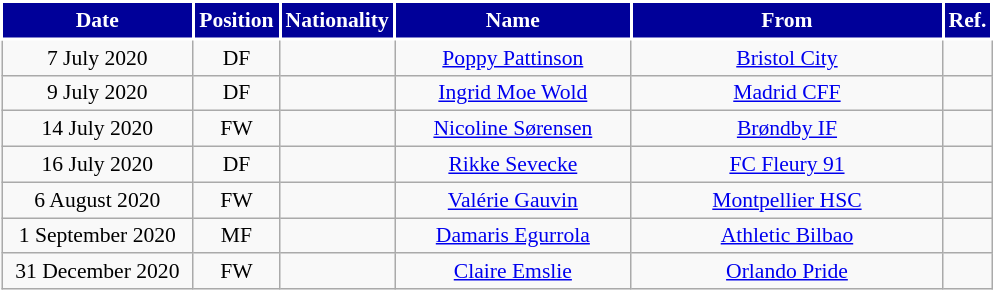<table class="wikitable" style="text-align:center; font-size:90%; ">
<tr>
<th style="background:#000099;color:white;border:2px solid #ffffff; width:120px;">Date</th>
<th style="background:#000099;color:white;border:2px solid #ffffff; width:50px;">Position</th>
<th style="background:#000099;color:white;border:2px solid #ffffff; width:50px;">Nationality</th>
<th style="background:#000099;color:white;border:2px solid #ffffff; width:150px;">Name</th>
<th style="background:#000099;color:white;border:2px solid #ffffff; width:200px;">From</th>
<th style="background:#000099;color:white;border:2px solid #ffffff; width:25px;">Ref.</th>
</tr>
<tr>
<td>7 July 2020</td>
<td>DF</td>
<td></td>
<td><a href='#'>Poppy Pattinson</a></td>
<td> <a href='#'>Bristol City</a></td>
<td></td>
</tr>
<tr>
<td>9 July 2020</td>
<td>DF</td>
<td></td>
<td><a href='#'>Ingrid Moe Wold</a></td>
<td> <a href='#'>Madrid CFF</a></td>
<td></td>
</tr>
<tr>
<td>14 July 2020</td>
<td>FW</td>
<td></td>
<td><a href='#'>Nicoline Sørensen</a></td>
<td> <a href='#'>Brøndby IF</a></td>
<td></td>
</tr>
<tr>
<td>16 July 2020</td>
<td>DF</td>
<td></td>
<td><a href='#'>Rikke Sevecke</a></td>
<td> <a href='#'>FC Fleury 91</a></td>
<td></td>
</tr>
<tr>
<td>6 August 2020</td>
<td>FW</td>
<td></td>
<td><a href='#'>Valérie Gauvin</a></td>
<td> <a href='#'>Montpellier HSC</a></td>
<td></td>
</tr>
<tr>
<td>1 September 2020</td>
<td>MF</td>
<td></td>
<td><a href='#'>Damaris Egurrola</a></td>
<td> <a href='#'>Athletic Bilbao</a></td>
<td></td>
</tr>
<tr>
<td>31 December 2020</td>
<td>FW</td>
<td></td>
<td><a href='#'>Claire Emslie</a></td>
<td> <a href='#'>Orlando Pride</a></td>
<td></td>
</tr>
</table>
